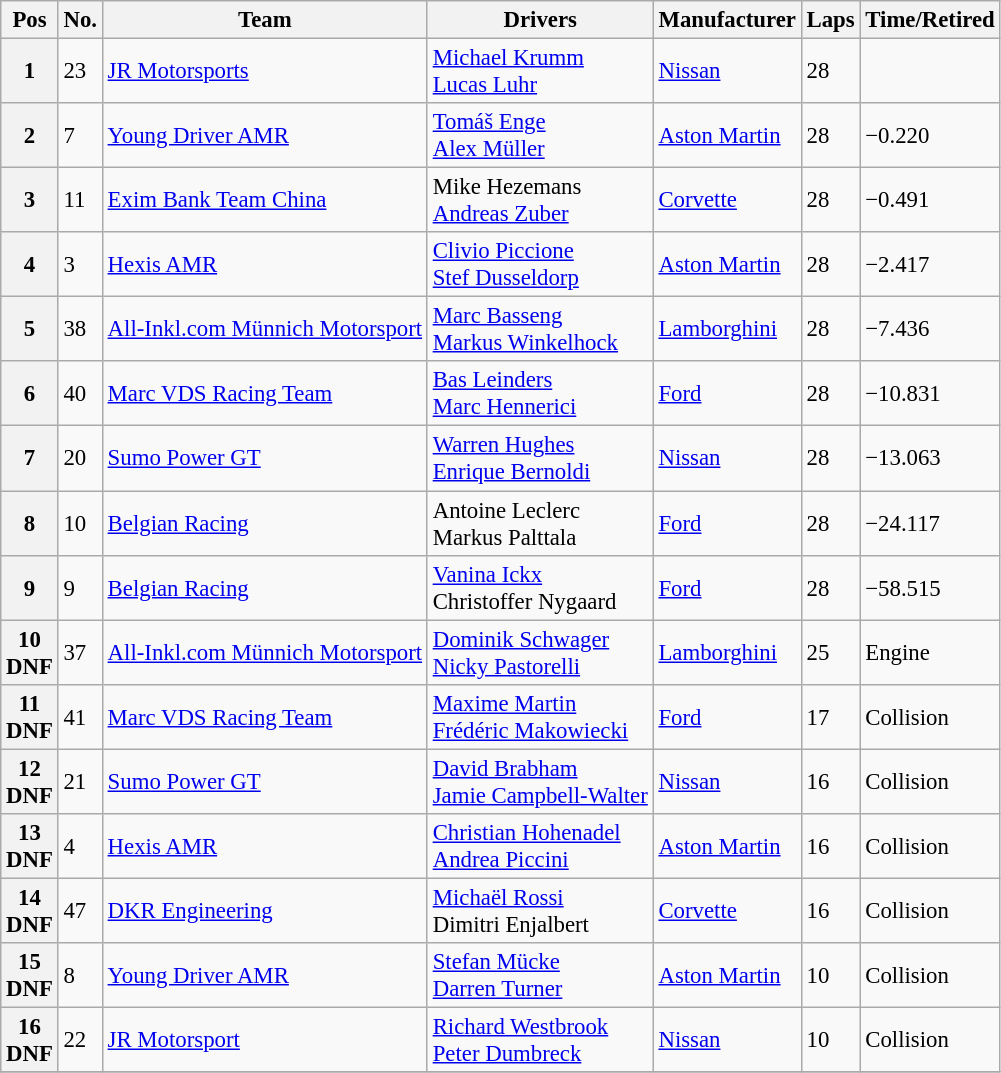<table class="wikitable" style="font-size: 95%;">
<tr>
<th>Pos</th>
<th>No.</th>
<th>Team</th>
<th>Drivers</th>
<th>Manufacturer</th>
<th>Laps</th>
<th>Time/Retired</th>
</tr>
<tr>
<th>1</th>
<td>23</td>
<td> <a href='#'>JR Motorsports</a></td>
<td> <a href='#'>Michael Krumm</a><br> <a href='#'>Lucas Luhr</a></td>
<td><a href='#'>Nissan</a></td>
<td>28</td>
<td></td>
</tr>
<tr>
<th>2</th>
<td>7</td>
<td> <a href='#'>Young Driver AMR</a></td>
<td> <a href='#'>Tomáš Enge</a><br> <a href='#'>Alex Müller</a></td>
<td><a href='#'>Aston Martin</a></td>
<td>28</td>
<td>−0.220</td>
</tr>
<tr>
<th>3</th>
<td>11</td>
<td> <a href='#'>Exim Bank Team China</a></td>
<td> Mike Hezemans<br> <a href='#'>Andreas Zuber</a></td>
<td><a href='#'>Corvette</a></td>
<td>28</td>
<td>−0.491</td>
</tr>
<tr>
<th>4</th>
<td>3</td>
<td> <a href='#'>Hexis AMR</a></td>
<td> <a href='#'>Clivio Piccione</a><br> <a href='#'>Stef Dusseldorp</a></td>
<td><a href='#'>Aston Martin</a></td>
<td>28</td>
<td>−2.417</td>
</tr>
<tr>
<th>5</th>
<td>38</td>
<td> <a href='#'>All-Inkl.com Münnich Motorsport</a></td>
<td> <a href='#'>Marc Basseng</a><br> <a href='#'>Markus Winkelhock</a></td>
<td><a href='#'>Lamborghini</a></td>
<td>28</td>
<td>−7.436</td>
</tr>
<tr>
<th>6</th>
<td>40</td>
<td> <a href='#'>Marc VDS Racing Team</a></td>
<td> <a href='#'>Bas Leinders</a><br> <a href='#'>Marc Hennerici</a></td>
<td><a href='#'>Ford</a></td>
<td>28</td>
<td>−10.831</td>
</tr>
<tr>
<th>7</th>
<td>20</td>
<td> <a href='#'>Sumo Power GT</a></td>
<td> <a href='#'>Warren Hughes</a><br> <a href='#'>Enrique Bernoldi</a></td>
<td><a href='#'>Nissan</a></td>
<td>28</td>
<td>−13.063</td>
</tr>
<tr>
<th>8</th>
<td>10</td>
<td> <a href='#'>Belgian Racing</a></td>
<td> Antoine Leclerc<br> Markus Palttala</td>
<td><a href='#'>Ford</a></td>
<td>28</td>
<td>−24.117</td>
</tr>
<tr>
<th>9</th>
<td>9</td>
<td> <a href='#'>Belgian Racing</a></td>
<td> <a href='#'>Vanina Ickx</a><br> Christoffer Nygaard</td>
<td><a href='#'>Ford</a></td>
<td>28</td>
<td>−58.515</td>
</tr>
<tr>
<th>10<br>DNF</th>
<td>37</td>
<td> <a href='#'>All-Inkl.com Münnich Motorsport</a></td>
<td> <a href='#'>Dominik Schwager</a><br> <a href='#'>Nicky Pastorelli</a></td>
<td><a href='#'>Lamborghini</a></td>
<td>25</td>
<td>Engine</td>
</tr>
<tr>
<th>11<br>DNF</th>
<td>41</td>
<td> <a href='#'>Marc VDS Racing Team</a></td>
<td> <a href='#'>Maxime Martin</a><br> <a href='#'>Frédéric Makowiecki</a></td>
<td><a href='#'>Ford</a></td>
<td>17</td>
<td>Collision</td>
</tr>
<tr>
<th>12<br>DNF</th>
<td>21</td>
<td> <a href='#'>Sumo Power GT</a></td>
<td> <a href='#'>David Brabham</a><br> <a href='#'>Jamie Campbell-Walter</a></td>
<td><a href='#'>Nissan</a></td>
<td>16</td>
<td>Collision</td>
</tr>
<tr>
<th>13<br>DNF</th>
<td>4</td>
<td> <a href='#'>Hexis AMR</a></td>
<td> <a href='#'>Christian Hohenadel</a><br> <a href='#'>Andrea Piccini</a></td>
<td><a href='#'>Aston Martin</a></td>
<td>16</td>
<td>Collision</td>
</tr>
<tr>
<th>14<br>DNF</th>
<td>47</td>
<td> <a href='#'>DKR Engineering</a></td>
<td> <a href='#'>Michaël Rossi</a><br> Dimitri Enjalbert</td>
<td><a href='#'>Corvette</a></td>
<td>16</td>
<td>Collision</td>
</tr>
<tr>
<th>15<br>DNF</th>
<td>8</td>
<td> <a href='#'>Young Driver AMR</a></td>
<td> <a href='#'>Stefan Mücke</a><br> <a href='#'>Darren Turner</a></td>
<td><a href='#'>Aston Martin</a></td>
<td>10</td>
<td>Collision</td>
</tr>
<tr>
<th>16<br>DNF</th>
<td>22</td>
<td> <a href='#'>JR Motorsport</a></td>
<td> <a href='#'>Richard Westbrook</a><br> <a href='#'>Peter Dumbreck</a></td>
<td><a href='#'>Nissan</a></td>
<td>10</td>
<td>Collision</td>
</tr>
<tr>
</tr>
</table>
